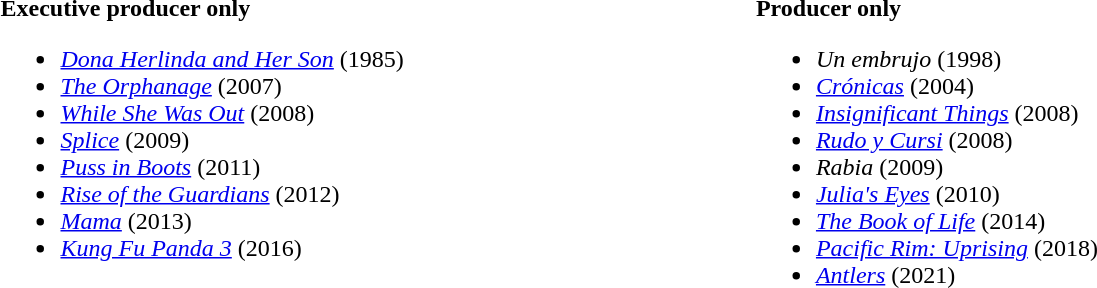<table style="width:100%;">
<tr style="vertical-align:top;">
<td width="40%"><br><strong>Executive producer  only</strong><ul><li><em><a href='#'>Dona Herlinda and Her Son</a></em> (1985)</li><li><em><a href='#'>The Orphanage</a></em> (2007)</li><li><em><a href='#'>While She Was Out</a></em> (2008)</li><li><em><a href='#'>Splice</a></em> (2009)</li><li><em><a href='#'>Puss in Boots</a></em> (2011)</li><li><em><a href='#'>Rise of the Guardians</a></em> (2012)</li><li><em><a href='#'>Mama</a></em> (2013)</li><li><em><a href='#'>Kung Fu Panda 3</a></em> (2016)</li></ul></td>
<td width="60%"><br><strong>Producer only</strong><ul><li><em>Un embrujo</em> (1998)</li><li><em><a href='#'>Crónicas</a></em> (2004)</li><li><em><a href='#'>Insignificant Things</a></em> (2008)</li><li><em><a href='#'>Rudo y Cursi</a></em> (2008)</li><li><em>Rabia</em> (2009)</li><li><em><a href='#'>Julia's Eyes</a></em> (2010)</li><li><em><a href='#'>The Book of Life</a></em> (2014)</li><li><em><a href='#'>Pacific Rim: Uprising</a></em> (2018)</li><li><em><a href='#'>Antlers</a></em> (2021)</li></ul></td>
<td width="50%"></td>
</tr>
</table>
